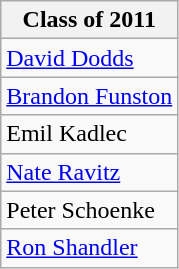<table class="wikitable" border="1">
<tr>
<th>Class of 2011</th>
</tr>
<tr>
<td><a href='#'>David Dodds</a></td>
</tr>
<tr>
<td><a href='#'>Brandon Funston</a></td>
</tr>
<tr>
<td>Emil Kadlec</td>
</tr>
<tr>
<td><a href='#'>Nate Ravitz</a></td>
</tr>
<tr>
<td>Peter Schoenke</td>
</tr>
<tr>
<td><a href='#'>Ron Shandler</a></td>
</tr>
</table>
